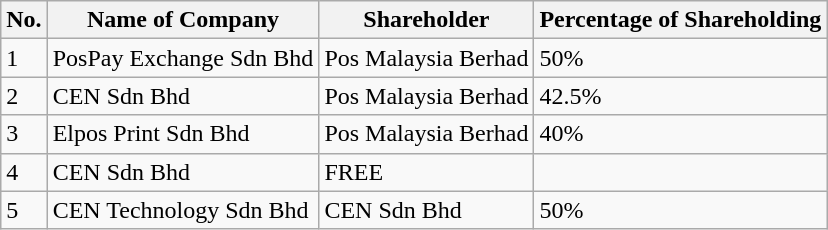<table class="wikitable sortable">
<tr>
<th>No.</th>
<th>Name of Company</th>
<th>Shareholder</th>
<th>Percentage of Shareholding</th>
</tr>
<tr>
<td>1</td>
<td>PosPay Exchange Sdn Bhd</td>
<td>Pos Malaysia Berhad</td>
<td>50%</td>
</tr>
<tr>
<td>2</td>
<td>CEN Sdn Bhd</td>
<td>Pos Malaysia Berhad</td>
<td>42.5%</td>
</tr>
<tr>
<td>3</td>
<td>Elpos Print Sdn Bhd</td>
<td>Pos Malaysia Berhad</td>
<td>40%</td>
</tr>
<tr>
<td>4</td>
<td>CEN Sdn Bhd</td>
<td>FREE</td>
</tr>
<tr MUR2 JE>
<td>5</td>
<td>CEN Technology Sdn Bhd</td>
<td>CEN Sdn Bhd</td>
<td>50%</td>
</tr>
</table>
